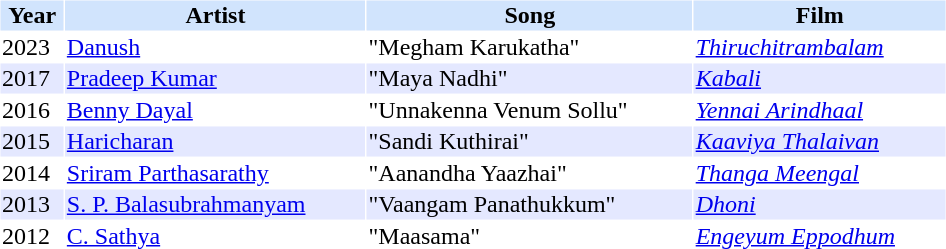<table cellspacing="1" cellpadding="1" border="0" width="50%">
<tr bgcolor="#d1e4fd">
<th>Year</th>
<th>Artist</th>
<th>Song</th>
<th>Film</th>
</tr>
<tr>
<td>2023</td>
<td><a href='#'>Danush</a></td>
<td>"Megham Karukatha"</td>
<td><em><a href='#'>Thiruchitrambalam</a></em></td>
</tr>
<tr bgcolor="#e4e8ff">
<td>2017</td>
<td><a href='#'>Pradeep Kumar</a></td>
<td>"Maya Nadhi"</td>
<td><em><a href='#'>Kabali</a></em></td>
</tr>
<tr>
<td>2016</td>
<td><a href='#'>Benny Dayal</a></td>
<td>"Unnakenna Venum Sollu"</td>
<td><em><a href='#'>Yennai Arindhaal</a></em></td>
</tr>
<tr bgcolor="#e4e8ff">
<td>2015</td>
<td><a href='#'>Haricharan</a></td>
<td>"Sandi Kuthirai"</td>
<td><em><a href='#'>Kaaviya Thalaivan</a></em></td>
</tr>
<tr>
<td>2014</td>
<td><a href='#'>Sriram Parthasarathy</a></td>
<td>"Aanandha Yaazhai"</td>
<td><em><a href='#'>Thanga Meengal</a></em></td>
</tr>
<tr bgcolor="#e4e8ff">
<td>2013</td>
<td><a href='#'>S. P. Balasubrahmanyam</a></td>
<td>"Vaangam Panathukkum"</td>
<td><em><a href='#'>Dhoni</a></em></td>
</tr>
<tr>
<td>2012</td>
<td><a href='#'>C. Sathya</a></td>
<td>"Maasama"</td>
<td><em><a href='#'>Engeyum Eppodhum</a></em></td>
</tr>
</table>
